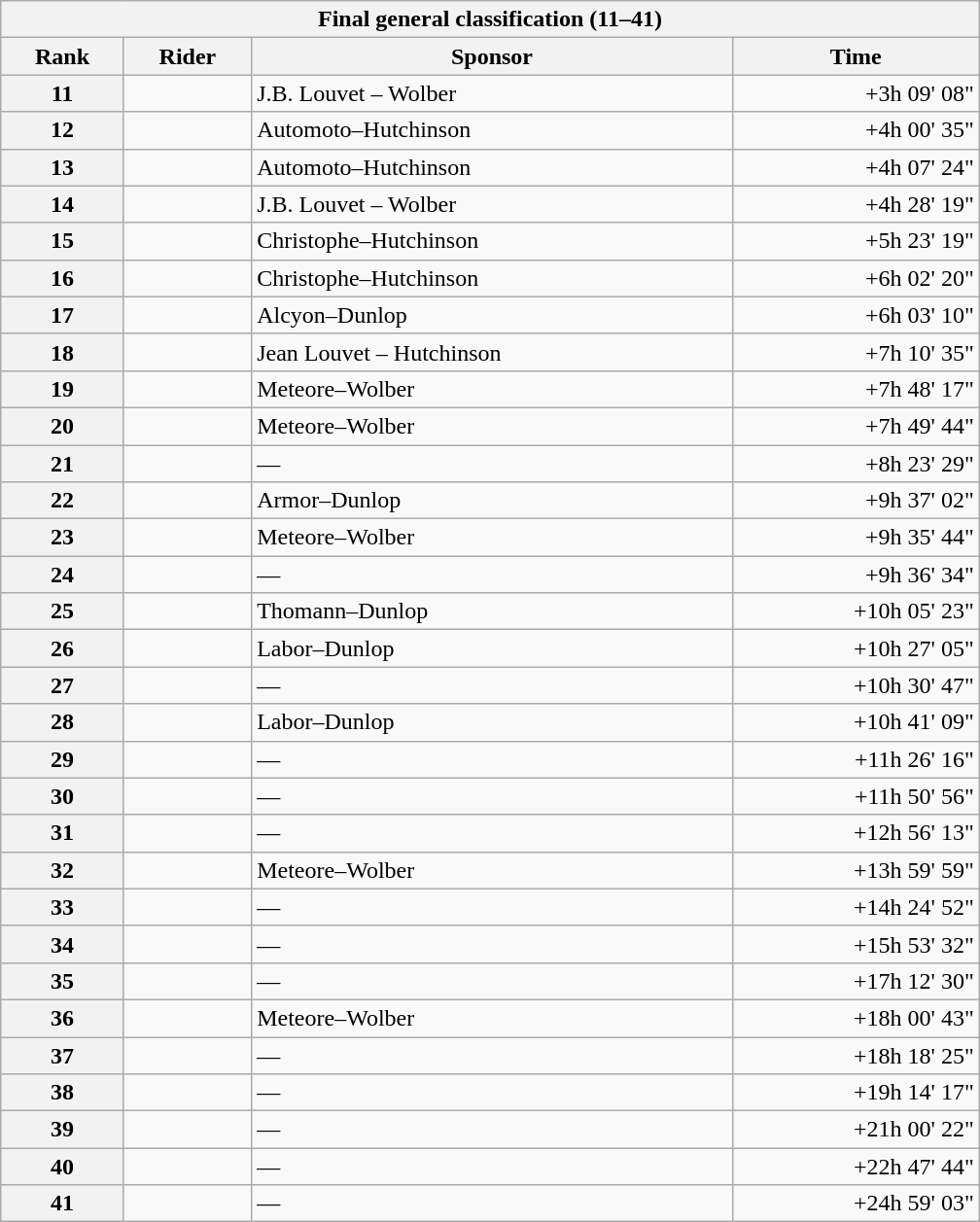<table class="collapsible collapsed wikitable" style="width:42em;margin-top:-1px;">
<tr>
<th scope="col" colspan="4">Final general classification (11–41)</th>
</tr>
<tr>
<th scope="col">Rank</th>
<th scope="col">Rider</th>
<th scope="col">Sponsor</th>
<th scope="col">Time</th>
</tr>
<tr>
<th scope="row">11</th>
<td></td>
<td>J.B. Louvet – Wolber</td>
<td style="text-align:right;">+3h 09' 08"</td>
</tr>
<tr>
<th scope="row">12</th>
<td></td>
<td>Automoto–Hutchinson</td>
<td style="text-align:right;">+4h 00' 35"</td>
</tr>
<tr>
<th scope="row">13</th>
<td></td>
<td>Automoto–Hutchinson</td>
<td style="text-align:right;">+4h 07' 24"</td>
</tr>
<tr>
<th scope="row">14</th>
<td></td>
<td>J.B. Louvet – Wolber</td>
<td style="text-align:right;">+4h 28' 19"</td>
</tr>
<tr>
<th scope="row">15</th>
<td></td>
<td>Christophe–Hutchinson</td>
<td style="text-align:right;">+5h 23' 19"</td>
</tr>
<tr>
<th scope="row">16</th>
<td></td>
<td>Christophe–Hutchinson</td>
<td style="text-align:right;">+6h 02' 20"</td>
</tr>
<tr>
<th scope="row">17</th>
<td></td>
<td>Alcyon–Dunlop</td>
<td style="text-align:right;">+6h 03' 10"</td>
</tr>
<tr>
<th scope="row">18</th>
<td></td>
<td>Jean Louvet – Hutchinson</td>
<td style="text-align:right;">+7h 10' 35"</td>
</tr>
<tr>
<th scope="row">19</th>
<td></td>
<td>Meteore–Wolber</td>
<td style="text-align:right;">+7h 48' 17"</td>
</tr>
<tr>
<th scope="row">20</th>
<td></td>
<td>Meteore–Wolber</td>
<td style="text-align:right;">+7h 49' 44"</td>
</tr>
<tr>
<th scope="row">21</th>
<td></td>
<td>—</td>
<td style="text-align:right;">+8h 23' 29"</td>
</tr>
<tr>
<th scope="row">22</th>
<td></td>
<td>Armor–Dunlop</td>
<td style="text-align:right;">+9h 37' 02"</td>
</tr>
<tr>
<th scope="row">23</th>
<td></td>
<td>Meteore–Wolber</td>
<td style="text-align:right;">+9h 35' 44"</td>
</tr>
<tr>
<th scope="row">24</th>
<td></td>
<td>—</td>
<td style="text-align:right;">+9h 36' 34"</td>
</tr>
<tr>
<th scope="row">25</th>
<td></td>
<td>Thomann–Dunlop</td>
<td style="text-align:right;">+10h 05' 23"</td>
</tr>
<tr>
<th scope="row">26</th>
<td></td>
<td>Labor–Dunlop</td>
<td style="text-align:right;">+10h 27' 05"</td>
</tr>
<tr>
<th scope="row">27</th>
<td></td>
<td>—</td>
<td style="text-align:right;">+10h 30' 47"</td>
</tr>
<tr>
<th scope="row">28</th>
<td></td>
<td>Labor–Dunlop</td>
<td style="text-align:right;">+10h 41' 09"</td>
</tr>
<tr>
<th scope="row">29</th>
<td></td>
<td>—</td>
<td style="text-align:right;">+11h 26' 16"</td>
</tr>
<tr>
<th scope="row">30</th>
<td></td>
<td>—</td>
<td style="text-align:right;">+11h 50' 56"</td>
</tr>
<tr>
<th scope="row">31</th>
<td></td>
<td>—</td>
<td style="text-align:right;">+12h 56' 13"</td>
</tr>
<tr>
<th scope="row">32</th>
<td></td>
<td>Meteore–Wolber</td>
<td style="text-align:right;">+13h 59' 59"</td>
</tr>
<tr>
<th scope="row">33</th>
<td></td>
<td>—</td>
<td style="text-align:right;">+14h 24' 52"</td>
</tr>
<tr>
<th scope="row">34</th>
<td></td>
<td>—</td>
<td style="text-align:right;">+15h 53' 32"</td>
</tr>
<tr>
<th scope="row">35</th>
<td></td>
<td>—</td>
<td style="text-align:right;">+17h 12' 30"</td>
</tr>
<tr>
<th scope="row">36</th>
<td></td>
<td>Meteore–Wolber</td>
<td style="text-align:right;">+18h 00' 43"</td>
</tr>
<tr>
<th scope="row">37</th>
<td></td>
<td>—</td>
<td style="text-align:right;">+18h 18' 25"</td>
</tr>
<tr>
<th scope="row">38</th>
<td></td>
<td>—</td>
<td style="text-align:right;">+19h 14' 17"</td>
</tr>
<tr>
<th scope="row">39</th>
<td></td>
<td>—</td>
<td style="text-align:right;">+21h 00' 22"</td>
</tr>
<tr>
<th scope="row">40</th>
<td></td>
<td>—</td>
<td style="text-align:right;">+22h 47' 44"</td>
</tr>
<tr>
<th scope="row">41</th>
<td></td>
<td>—</td>
<td style="text-align:right;">+24h 59' 03"</td>
</tr>
</table>
